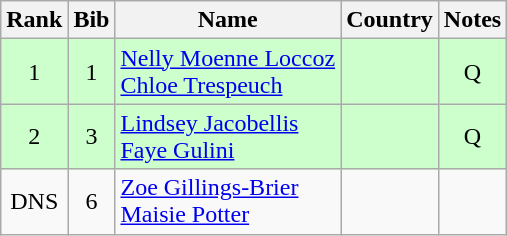<table class="wikitable" style="text-align:center;">
<tr>
<th>Rank</th>
<th>Bib</th>
<th>Name</th>
<th>Country</th>
<th>Notes</th>
</tr>
<tr bgcolor="#ccffcc">
<td>1</td>
<td>1</td>
<td align=left><a href='#'>Nelly Moenne Loccoz</a><br><a href='#'>Chloe Trespeuch</a></td>
<td align=left></td>
<td>Q</td>
</tr>
<tr bgcolor="#ccffcc">
<td>2</td>
<td>3</td>
<td align=left><a href='#'>Lindsey Jacobellis</a><br><a href='#'>Faye Gulini</a></td>
<td align=left></td>
<td>Q</td>
</tr>
<tr>
<td>DNS</td>
<td>6</td>
<td align=left><a href='#'>Zoe Gillings-Brier</a><br><a href='#'>Maisie Potter</a></td>
<td align=left></td>
<td></td>
</tr>
</table>
